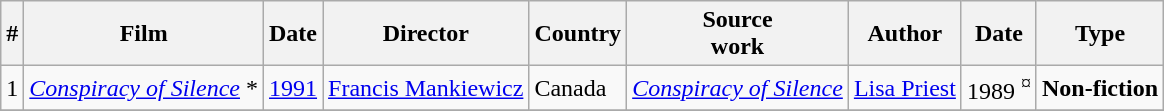<table class="wikitable">
<tr>
<th>#</th>
<th>Film</th>
<th>Date</th>
<th>Director</th>
<th>Country</th>
<th>Source<br>work</th>
<th>Author</th>
<th>Date</th>
<th>Type</th>
</tr>
<tr>
<td>1</td>
<td><em><a href='#'>Conspiracy of Silence</a></em> *</td>
<td><a href='#'>1991</a></td>
<td><a href='#'>Francis Mankiewicz</a></td>
<td>Canada</td>
<td><em><a href='#'>Conspiracy of Silence</a></em></td>
<td><a href='#'>Lisa Priest</a></td>
<td>1989 <sup>¤</sup></td>
<td><strong>Non-fiction</strong></td>
</tr>
<tr>
</tr>
</table>
